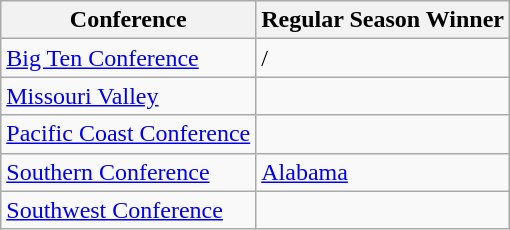<table class="wikitable">
<tr>
<th>Conference</th>
<th>Regular Season Winner</th>
</tr>
<tr>
<td><a href='#'>Big Ten Conference</a></td>
<td>/</td>
</tr>
<tr>
<td><a href='#'>Missouri Valley</a></td>
<td></td>
</tr>
<tr>
<td><a href='#'>Pacific Coast Conference</a></td>
<td></td>
</tr>
<tr>
<td><a href='#'>Southern Conference</a></td>
<td><a href='#'>Alabama</a></td>
</tr>
<tr>
<td><a href='#'>Southwest Conference</a></td>
<td></td>
</tr>
</table>
